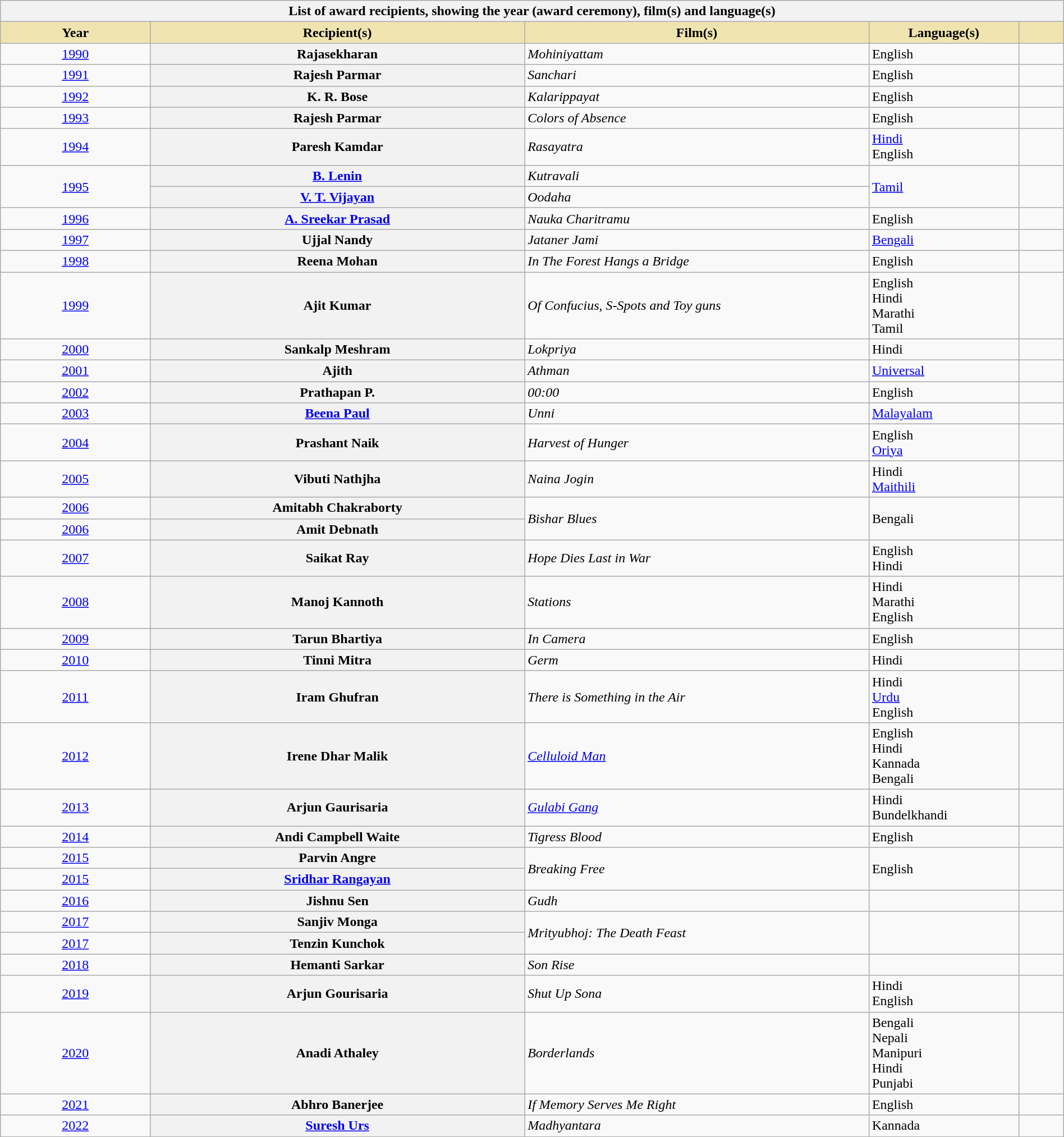<table class="wikitable sortable plainrowheaders" style="width:100%">
<tr>
<th colspan="5">List of award recipients, showing the year (award ceremony), film(s) and language(s)</th>
</tr>
<tr>
<th scope="col" style="background-color:#EFE4B0;width:10%;">Year</th>
<th scope="col" style="background-color:#EFE4B0;width:25%;">Recipient(s)</th>
<th scope="col" style="background-color:#EFE4B0;width:23%;">Film(s)</th>
<th scope="col" style="background-color:#EFE4B0;width:10%;">Language(s)</th>
<th scope="col" style="background-color:#EFE4B0;width:3%;" class="unsortable"></th>
</tr>
<tr>
<td align="center"><a href='#'>1990<br></a></td>
<th scope="row">Rajasekharan</th>
<td><em>Mohiniyattam</em></td>
<td>English</td>
<td align="center"></td>
</tr>
<tr>
<td align="center"><a href='#'>1991<br></a></td>
<th scope="row">Rajesh Parmar</th>
<td><em>Sanchari</em></td>
<td>English</td>
<td align="center"></td>
</tr>
<tr>
<td align="center"><a href='#'>1992<br></a></td>
<th scope="row">K. R. Bose</th>
<td><em>Kalarippayat</em></td>
<td>English</td>
<td align="center"></td>
</tr>
<tr>
<td align="center"><a href='#'>1993<br></a></td>
<th scope="row">Rajesh Parmar</th>
<td><em>Colors of Absence</em></td>
<td>English</td>
<td align="center"></td>
</tr>
<tr>
<td align="center"><a href='#'>1994<br></a></td>
<th scope="row">Paresh Kamdar</th>
<td><em>Rasayatra</em></td>
<td><a href='#'>Hindi</a><br>English</td>
<td align="center"></td>
</tr>
<tr>
<td align="center" rowspan="2"><a href='#'>1995<br></a></td>
<th scope="row"><a href='#'>B. Lenin</a></th>
<td><em>Kutravali</em></td>
<td rowspan="2"><a href='#'>Tamil</a></td>
<td align="center" rowspan="2"></td>
</tr>
<tr>
<th scope="row"><a href='#'>V. T. Vijayan</a></th>
<td><em>Oodaha</em></td>
</tr>
<tr>
<td align="center"><a href='#'>1996<br></a></td>
<th scope="row"><a href='#'>A. Sreekar Prasad</a></th>
<td><em>Nauka Charitramu</em></td>
<td>English</td>
<td align="center"></td>
</tr>
<tr>
<td align="center"><a href='#'>1997<br></a></td>
<th scope="row">Ujjal Nandy</th>
<td><em>Jataner Jami</em></td>
<td><a href='#'>Bengali</a></td>
<td align="center"></td>
</tr>
<tr>
<td align="center"><a href='#'>1998<br></a></td>
<th scope="row">Reena Mohan</th>
<td><em>In The Forest Hangs a Bridge</em></td>
<td>English</td>
<td align="center"></td>
</tr>
<tr>
<td align="center"><a href='#'>1999<br></a></td>
<th scope="row">Ajit Kumar</th>
<td><em>Of Confucius, S-Spots and Toy guns</em></td>
<td>English<br>Hindi<br>Marathi<br>Tamil</td>
<td align="center"></td>
</tr>
<tr>
<td align="center"><a href='#'>2000<br></a></td>
<th scope="row">Sankalp Meshram</th>
<td><em>Lokpriya</em></td>
<td>Hindi</td>
<td align="center"></td>
</tr>
<tr>
<td align="center"><a href='#'>2001<br></a></td>
<th scope="row">Ajith</th>
<td><em>Athman</em></td>
<td><a href='#'>Universal</a></td>
<td align="center"></td>
</tr>
<tr>
<td align="center"><a href='#'>2002<br></a></td>
<th scope="row">Prathapan P.</th>
<td><em>00:00</em></td>
<td>English</td>
<td align="center"></td>
</tr>
<tr>
<td align="center"><a href='#'>2003<br></a></td>
<th scope="row"><a href='#'>Beena Paul</a></th>
<td><em>Unni</em></td>
<td><a href='#'>Malayalam</a></td>
<td align="center"></td>
</tr>
<tr>
<td align="center"><a href='#'>2004<br></a></td>
<th scope="row">Prashant Naik</th>
<td><em>Harvest of Hunger</em></td>
<td>English<br><a href='#'>Oriya</a></td>
<td align="center"></td>
</tr>
<tr>
<td align="center"><a href='#'>2005<br></a></td>
<th scope="row">Vibuti Nathjha</th>
<td><em>Naina Jogin</em></td>
<td>Hindi<br><a href='#'>Maithili</a></td>
<td align="center"></td>
</tr>
<tr>
<td align="center"><a href='#'>2006<br></a></td>
<th scope="row">Amitabh Chakraborty</th>
<td rowspan="2"><em>Bishar Blues</em></td>
<td rowspan="2">Bengali</td>
<td align="center" rowspan="2"></td>
</tr>
<tr>
<td align="center"><a href='#'>2006<br></a></td>
<th scope="row">Amit Debnath</th>
</tr>
<tr>
<td align="center"><a href='#'>2007<br></a></td>
<th scope="row">Saikat Ray</th>
<td><em>Hope Dies Last in War</em></td>
<td>English<br>Hindi</td>
<td align="center"></td>
</tr>
<tr>
<td align="center"><a href='#'>2008<br></a></td>
<th scope="row">Manoj Kannoth</th>
<td><em>Stations</em></td>
<td>Hindi<br>Marathi<br>English</td>
<td align="center"></td>
</tr>
<tr>
<td align="center"><a href='#'>2009<br></a></td>
<th scope="row">Tarun Bhartiya</th>
<td><em>In Camera</em></td>
<td>English</td>
<td align="center"></td>
</tr>
<tr>
<td align="center"><a href='#'>2010<br></a></td>
<th scope="row">Tinni Mitra</th>
<td><em>Germ</em></td>
<td>Hindi</td>
<td align="center"></td>
</tr>
<tr>
<td align="center"><a href='#'>2011<br></a></td>
<th scope="row">Iram Ghufran</th>
<td><em>There is Something in the Air</em></td>
<td>Hindi<br><a href='#'>Urdu</a><br>English</td>
<td align="center"></td>
</tr>
<tr>
<td align="center"><a href='#'>2012<br></a></td>
<th scope="row">Irene Dhar Malik</th>
<td><em><a href='#'>Celluloid Man</a></em></td>
<td>English<br>Hindi<br>Kannada<br>Bengali</td>
<td align="center"></td>
</tr>
<tr>
<td align="center"><a href='#'>2013<br></a></td>
<th scope="row">Arjun Gaurisaria</th>
<td><em><a href='#'>Gulabi Gang</a></em></td>
<td>Hindi<br>Bundelkhandi</td>
<td align="center"></td>
</tr>
<tr>
<td align="center"><a href='#'>2014<br></a></td>
<th scope="row">Andi Campbell Waite</th>
<td><em>Tigress Blood</em></td>
<td>English</td>
<td align="center"></td>
</tr>
<tr>
<td align="center"><a href='#'>2015<br></a></td>
<th scope="row">Parvin Angre</th>
<td rowspan="2"><em>Breaking Free</em></td>
<td rowspan="2">English</td>
<td align="center" rowspan="2"></td>
</tr>
<tr>
<td align="center"><a href='#'>2015<br></a></td>
<th scope="row"><a href='#'>Sridhar Rangayan</a></th>
</tr>
<tr>
<td align="center"><a href='#'>2016<br></a></td>
<th scope="row">Jishnu Sen</th>
<td><em>Gudh</em></td>
<td></td>
<td align="center"></td>
</tr>
<tr>
<td align="center"><a href='#'>2017<br></a></td>
<th scope="row">Sanjiv Monga</th>
<td rowspan="2"><em>Mrityubhoj: The Death Feast</em></td>
<td rowspan="2"></td>
<td align="center" rowspan="2"></td>
</tr>
<tr>
<td align="center"><a href='#'>2017<br></a></td>
<th scope="row">Tenzin Kunchok</th>
</tr>
<tr>
<td align="center"><a href='#'>2018<br></a></td>
<th scope="row">Hemanti Sarkar</th>
<td><em>Son Rise</em></td>
<td></td>
<td align="center"></td>
</tr>
<tr>
<td align="center"><a href='#'>2019<br></a></td>
<th scope="row">Arjun Gourisaria</th>
<td><em>Shut Up Sona</em></td>
<td> Hindi<br> English</td>
<td align="center"></td>
</tr>
<tr>
<td align="center"><a href='#'>2020<br></a></td>
<th scope="row">Anadi Athaley</th>
<td><em>Borderlands</em></td>
<td> Bengali<br> Nepali<br> Manipuri<br> Hindi<br> Punjabi</td>
<td align="center"></td>
</tr>
<tr>
<td align="center"><a href='#'>2021<br></a></td>
<th scope="row">Abhro Banerjee</th>
<td><em>If Memory Serves Me Right</em></td>
<td>English</td>
<td align="center"></td>
</tr>
<tr>
<td align="center"><a href='#'>2022<br></a></td>
<th scope="row"><a href='#'>Suresh Urs</a></th>
<td><em>Madhyantara</em></td>
<td>Kannada</td>
<td align="center"></td>
</tr>
</table>
